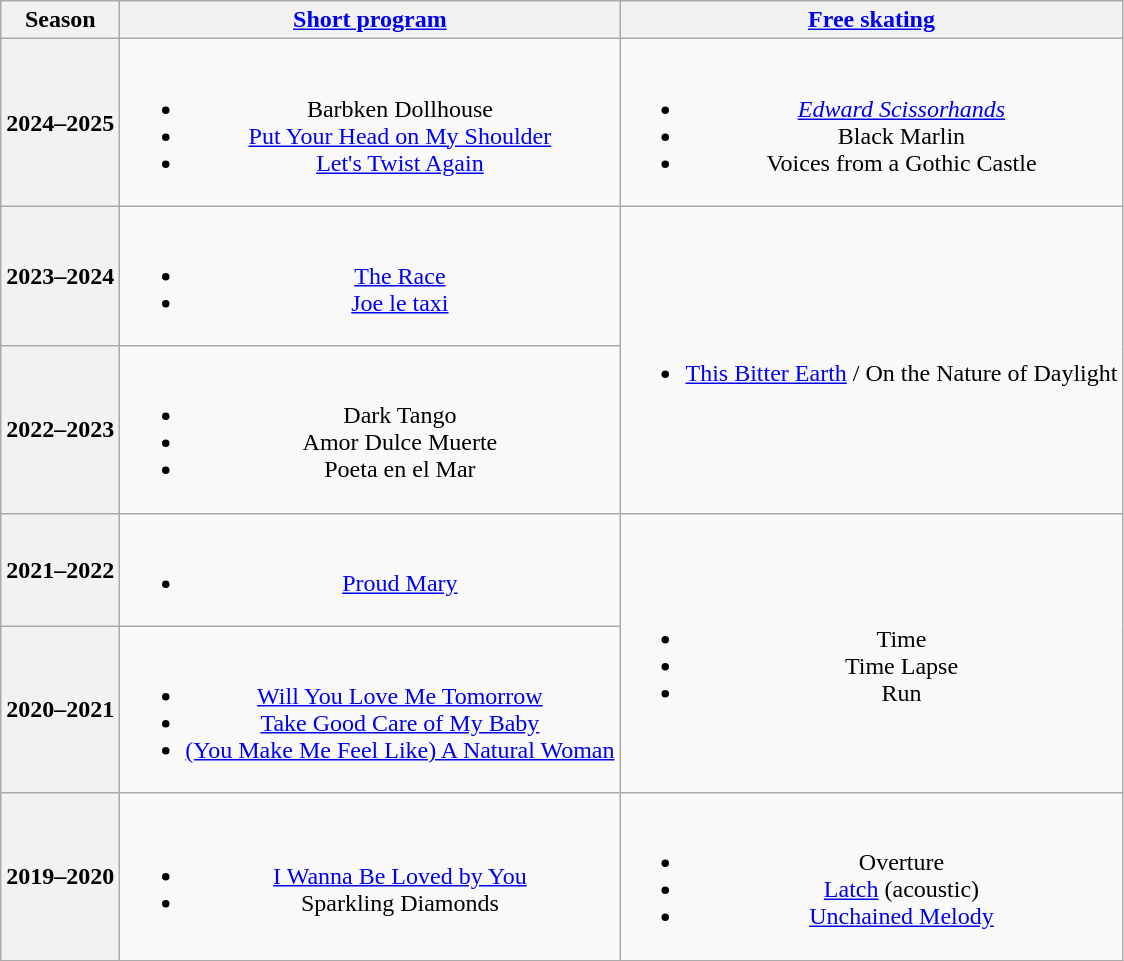<table class=wikitable style=text-align:center>
<tr>
<th>Season</th>
<th><a href='#'>Short program</a></th>
<th><a href='#'>Free skating</a></th>
</tr>
<tr>
<th>2024–2025 <br> </th>
<td><br><ul><li>Barbken Dollhouse <br> </li><li><a href='#'>Put Your Head on My Shoulder</a> <br> </li><li><a href='#'>Let's Twist Again</a> <br> </li></ul></td>
<td><br><ul><li><em><a href='#'>Edward Scissorhands</a></em> <br> </li><li>Black Marlin <br> </li><li>Voices from a Gothic Castle <br> </li></ul></td>
</tr>
<tr>
<th>2023–2024 <br> </th>
<td><br><ul><li><a href='#'>The Race</a> <br> </li><li><a href='#'>Joe le taxi</a> <br> </li></ul></td>
<td rowspan=2><br><ul><li><a href='#'>This Bitter Earth</a> / On the Nature of Daylight <br> </li></ul></td>
</tr>
<tr>
<th>2022–2023 <br> </th>
<td><br><ul><li> Dark Tango <br> </li><li> Amor Dulce Muerte</li><li> Poeta en el Mar <br> </li></ul></td>
</tr>
<tr>
<th>2021–2022 <br> </th>
<td><br><ul><li><a href='#'>Proud Mary</a> <br> </li></ul></td>
<td rowspan=2><br><ul><li>Time <br> </li><li>Time Lapse</li><li>Run <br> </li></ul></td>
</tr>
<tr>
<th>2020–2021 <br> </th>
<td><br><ul><li><a href='#'>Will You Love Me Tomorrow</a></li><li><a href='#'>Take Good Care of My Baby</a></li><li><a href='#'>(You Make Me Feel Like) A Natural Woman</a> <br> </li></ul></td>
</tr>
<tr>
<th>2019–2020 <br> </th>
<td><br><ul><li><a href='#'>I Wanna Be Loved by You</a> <br> </li><li>Sparkling Diamonds <br> </li></ul></td>
<td><br><ul><li>Overture <br> </li><li><a href='#'>Latch</a> (acoustic) <br> </li><li><a href='#'>Unchained Melody</a> <br> </li></ul></td>
</tr>
</table>
